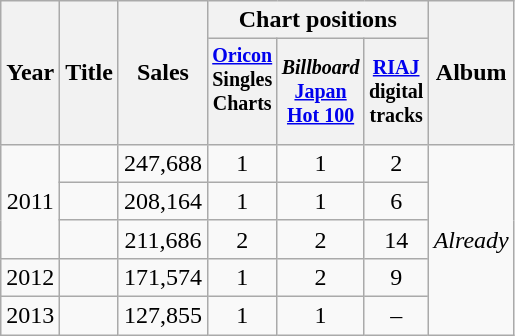<table class="wikitable" style="text-align:center">
<tr ">
<th rowspan="2">Year</th>
<th rowspan="2">Title</th>
<th rowspan="2">Sales</th>
<th colspan="3">Chart positions</th>
<th rowspan="2">Album</th>
</tr>
<tr style="font-size:smaller;">
<th width="35"><a href='#'>Oricon</a> Singles Charts<br><br></th>
<th width="35"><em>Billboard</em> <a href='#'>Japan Hot 100</a><br></th>
<th width="35"><a href='#'>RIAJ</a> digital tracks<br></th>
</tr>
<tr>
<td rowspan="3">2011</td>
<td style="text-align:left;"></td>
<td>247,688</td>
<td>1</td>
<td>1</td>
<td>2</td>
<td rowspan="5"><em>Already</em></td>
</tr>
<tr>
<td style="text-align:left;"></td>
<td>208,164</td>
<td>1</td>
<td>1</td>
<td>6</td>
</tr>
<tr>
<td style="text-align:left;"></td>
<td>211,686</td>
<td>2</td>
<td>2</td>
<td>14</td>
</tr>
<tr>
<td>2012</td>
<td style="text-align:left;"></td>
<td>171,574</td>
<td>1</td>
<td>2</td>
<td>9</td>
</tr>
<tr>
<td>2013</td>
<td style="text-align:left;"></td>
<td>127,855</td>
<td>1</td>
<td>1</td>
<td>–</td>
</tr>
</table>
